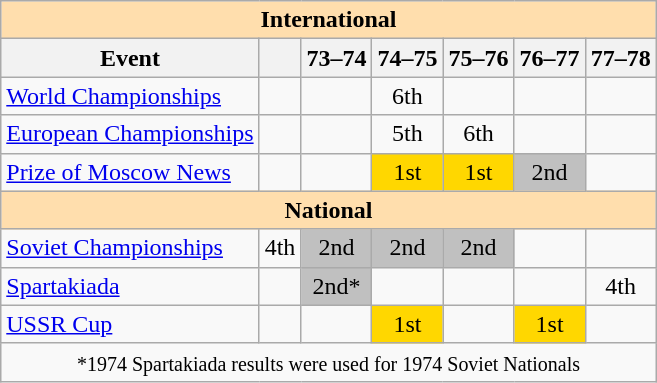<table class="wikitable" style="text-align:center">
<tr>
<th style="background-color: #ffdead; " colspan=7 align=center>International</th>
</tr>
<tr>
<th>Event</th>
<th></th>
<th>73–74</th>
<th>74–75</th>
<th>75–76</th>
<th>76–77</th>
<th>77–78</th>
</tr>
<tr>
<td align=left><a href='#'>World Championships</a></td>
<td></td>
<td></td>
<td>6th</td>
<td></td>
<td></td>
</tr>
<tr>
<td align=left><a href='#'>European Championships</a></td>
<td></td>
<td></td>
<td>5th</td>
<td>6th</td>
<td></td>
<td></td>
</tr>
<tr>
<td align=left><a href='#'>Prize of Moscow News</a></td>
<td></td>
<td></td>
<td bgcolor=gold>1st</td>
<td bgcolor=gold>1st</td>
<td bgcolor=silver>2nd</td>
<td></td>
</tr>
<tr>
<th style="background-color: #ffdead; " colspan=7 align=center>National</th>
</tr>
<tr>
<td align=left><a href='#'>Soviet Championships</a></td>
<td>4th</td>
<td bgcolor=silver>2nd</td>
<td bgcolor=silver>2nd</td>
<td bgcolor=silver>2nd</td>
<td></td>
<td></td>
</tr>
<tr>
<td align=left><a href='#'>Spartakiada</a></td>
<td></td>
<td bgcolor=silver>2nd*</td>
<td></td>
<td></td>
<td></td>
<td>4th</td>
</tr>
<tr>
<td align=left><a href='#'>USSR Cup</a></td>
<td></td>
<td></td>
<td bgcolor=gold>1st</td>
<td></td>
<td bgcolor=gold>1st</td>
<td></td>
</tr>
<tr>
<td colspan=7 align=center><small> *1974 Spartakiada results were used for 1974 Soviet Nationals </small></td>
</tr>
</table>
